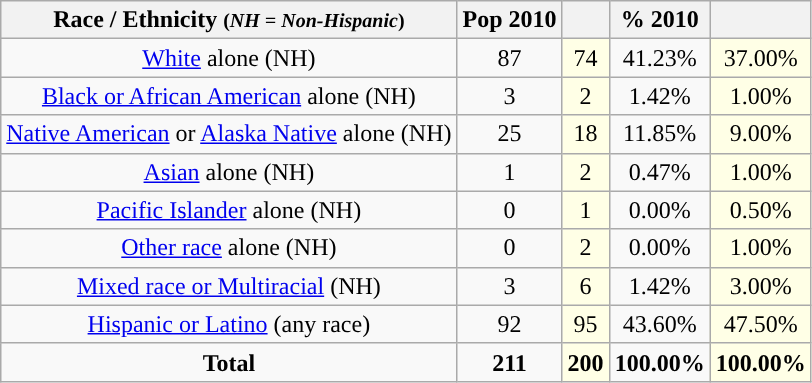<table class="wikitable" style="text-align:center;">
<tr>
<th>Race / Ethnicity <small>(<em>NH = Non-Hispanic</em>)</small></th>
<th>Pop 2010</th>
<th></th>
<th>% 2010</th>
<th></th>
</tr>
<tr>
<td><a href='#'>White</a> alone (NH)</td>
<td>87</td>
<td style='background: #ffffe6;'>74</td>
<td>41.23%</td>
<td style='background: #ffffe6;'>37.00%</td>
</tr>
<tr>
<td><a href='#'>Black or African American</a> alone (NH)</td>
<td>3</td>
<td style='background: #ffffe6;'>2</td>
<td>1.42%</td>
<td style='background: #ffffe6;'>1.00%</td>
</tr>
<tr>
<td><a href='#'>Native American</a> or <a href='#'>Alaska Native</a> alone (NH)</td>
<td>25</td>
<td style='background: #ffffe6;'>18</td>
<td>11.85%</td>
<td style='background: #ffffe6;'>9.00%</td>
</tr>
<tr>
<td><a href='#'>Asian</a> alone (NH)</td>
<td>1</td>
<td style='background: #ffffe6;'>2</td>
<td>0.47%</td>
<td style='background: #ffffe6;'>1.00%</td>
</tr>
<tr>
<td><a href='#'>Pacific Islander</a> alone (NH)</td>
<td>0</td>
<td style='background: #ffffe6;'>1</td>
<td>0.00%</td>
<td style='background: #ffffe6;'>0.50%</td>
</tr>
<tr>
<td><a href='#'>Other race</a> alone (NH)</td>
<td>0</td>
<td style='background: #ffffe6;'>2</td>
<td>0.00%</td>
<td style='background: #ffffe6;'>1.00%</td>
</tr>
<tr>
<td><a href='#'>Mixed race or Multiracial</a> (NH)</td>
<td>3</td>
<td style='background: #ffffe6;'>6</td>
<td>1.42%</td>
<td style='background: #ffffe6;'>3.00%</td>
</tr>
<tr>
<td><a href='#'>Hispanic or Latino</a> (any race)</td>
<td>92</td>
<td style='background: #ffffe6;'>95</td>
<td>43.60%</td>
<td style='background: #ffffe6;'>47.50%</td>
</tr>
<tr>
<td><strong>Total</strong></td>
<td><strong>211</strong></td>
<td style='background: #ffffe6;'><strong>200</strong></td>
<td><strong>100.00%</strong></td>
<td style='background: #ffffe6;'><strong>100.00%</strong></td>
</tr>
</table>
